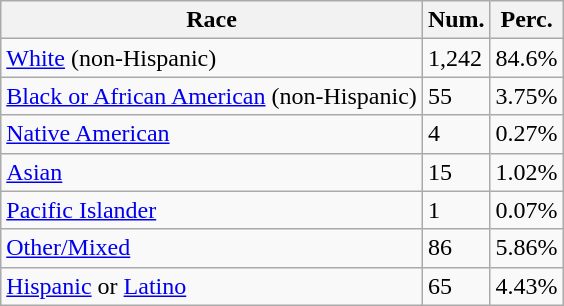<table class="wikitable">
<tr>
<th>Race</th>
<th>Num.</th>
<th>Perc.</th>
</tr>
<tr>
<td><a href='#'>White</a> (non-Hispanic)</td>
<td>1,242</td>
<td>84.6%</td>
</tr>
<tr>
<td><a href='#'>Black or African American</a> (non-Hispanic)</td>
<td>55</td>
<td>3.75%</td>
</tr>
<tr>
<td><a href='#'>Native American</a></td>
<td>4</td>
<td>0.27%</td>
</tr>
<tr>
<td><a href='#'>Asian</a></td>
<td>15</td>
<td>1.02%</td>
</tr>
<tr>
<td><a href='#'>Pacific Islander</a></td>
<td>1</td>
<td>0.07%</td>
</tr>
<tr>
<td><a href='#'>Other/Mixed</a></td>
<td>86</td>
<td>5.86%</td>
</tr>
<tr>
<td><a href='#'>Hispanic</a> or <a href='#'>Latino</a></td>
<td>65</td>
<td>4.43%</td>
</tr>
</table>
